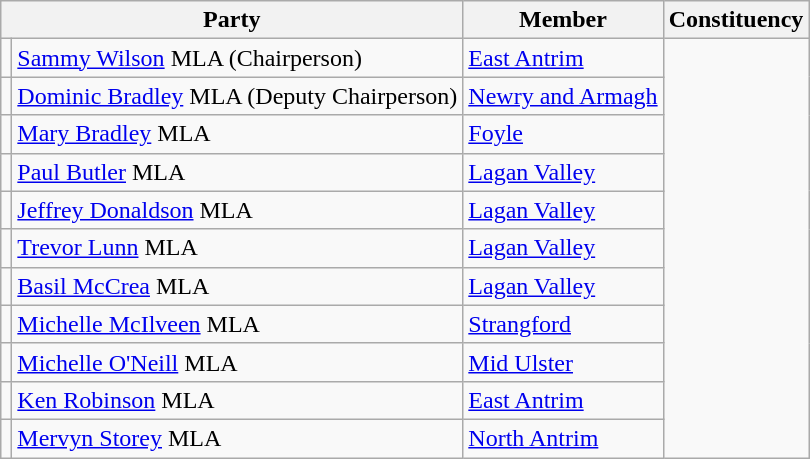<table class="wikitable" border="1">
<tr>
<th colspan="2" scope="col">Party</th>
<th scope="col">Member</th>
<th scope="col">Constituency</th>
</tr>
<tr>
<td></td>
<td><a href='#'>Sammy Wilson</a> MLA (Chairperson)</td>
<td><a href='#'>East Antrim</a></td>
</tr>
<tr>
<td></td>
<td><a href='#'>Dominic Bradley</a> MLA (Deputy Chairperson)</td>
<td><a href='#'>Newry and Armagh</a></td>
</tr>
<tr>
<td></td>
<td><a href='#'>Mary Bradley</a> MLA</td>
<td><a href='#'>Foyle</a></td>
</tr>
<tr>
<td></td>
<td><a href='#'>Paul Butler</a> MLA</td>
<td><a href='#'>Lagan Valley</a></td>
</tr>
<tr>
<td></td>
<td><a href='#'>Jeffrey Donaldson</a> MLA</td>
<td><a href='#'>Lagan Valley</a></td>
</tr>
<tr>
<td></td>
<td><a href='#'>Trevor Lunn</a> MLA</td>
<td><a href='#'>Lagan Valley</a></td>
</tr>
<tr>
<td></td>
<td><a href='#'>Basil McCrea</a> MLA</td>
<td><a href='#'>Lagan Valley</a></td>
</tr>
<tr>
<td></td>
<td><a href='#'>Michelle McIlveen</a> MLA</td>
<td><a href='#'>Strangford</a></td>
</tr>
<tr>
<td></td>
<td><a href='#'>Michelle O'Neill</a> MLA</td>
<td><a href='#'>Mid Ulster</a></td>
</tr>
<tr>
<td></td>
<td><a href='#'>Ken Robinson</a> MLA</td>
<td><a href='#'>East Antrim</a></td>
</tr>
<tr>
<td></td>
<td><a href='#'>Mervyn Storey</a> MLA</td>
<td><a href='#'>North Antrim</a></td>
</tr>
</table>
